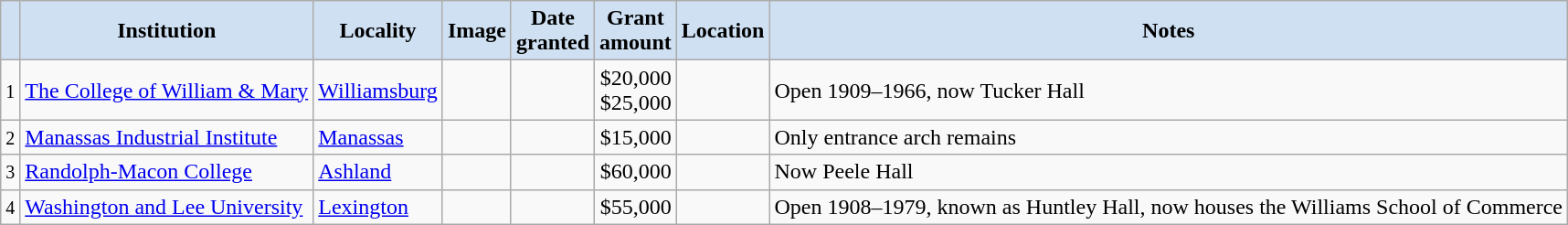<table class="wikitable sortable" align="center">
<tr>
<th style="background-color:#CEE0F2;"></th>
<th style="background-color:#CEE0F2;">Institution</th>
<th style="background-color:#CEE0F2;">Locality</th>
<th style="background-color:#CEE0F2;" class="unsortable">Image</th>
<th style="background-color:#CEE0F2;">Date<br>granted</th>
<th style="background-color:#CEE0F2;">Grant<br>amount</th>
<th style="background-color:#CEE0F2;">Location</th>
<th style="background-color:#CEE0F2;" class="unsortable">Notes</th>
</tr>
<tr ->
<td align=center><small>1</small></td>
<td><a href='#'>The College of William & Mary</a></td>
<td><a href='#'>Williamsburg</a></td>
<td></td>
<td><br></td>
<td align=right>$20,000<br>$25,000</td>
<td></td>
<td>Open 1909–1966, now Tucker Hall</td>
</tr>
<tr ->
<td><small>2</small></td>
<td><a href='#'>Manassas Industrial Institute</a></td>
<td><a href='#'>Manassas</a></td>
<td></td>
<td></td>
<td align=right>$15,000</td>
<td></td>
<td>Only entrance arch remains</td>
</tr>
<tr ->
<td align=center><small>3</small></td>
<td><a href='#'>Randolph-Macon College</a></td>
<td><a href='#'>Ashland</a></td>
<td></td>
<td></td>
<td align=right>$60,000</td>
<td></td>
<td>Now Peele Hall</td>
</tr>
<tr ->
<td align=center><small>4</small></td>
<td><a href='#'>Washington and Lee University</a></td>
<td><a href='#'>Lexington</a></td>
<td></td>
<td></td>
<td align=right>$55,000</td>
<td></td>
<td>Open 1908–1979, known as Huntley Hall, now houses the Williams School of Commerce</td>
</tr>
</table>
